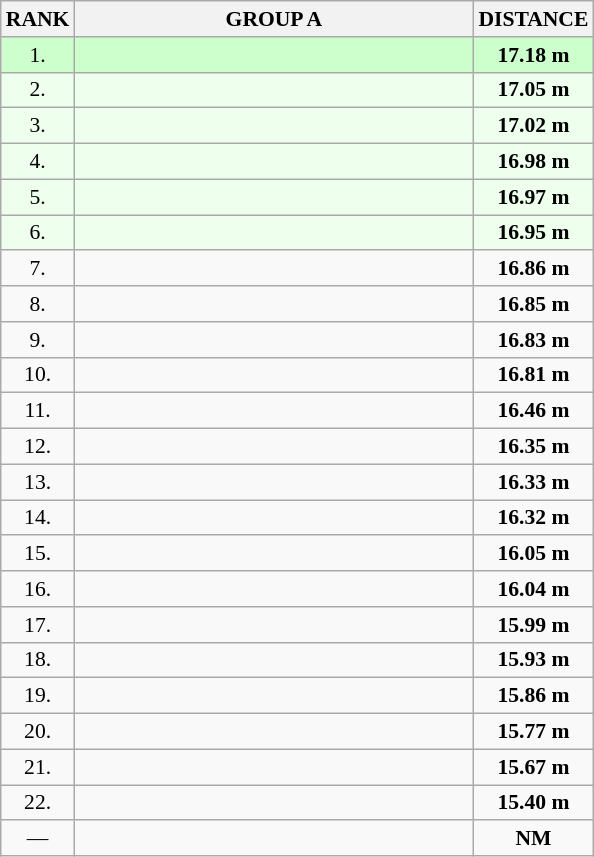<table class="wikitable" style="border-collapse: collapse; font-size: 90%;">
<tr>
<th>RANK</th>
<th align="center" style="width: 18em">GROUP A</th>
<th>DISTANCE</th>
</tr>
<tr style="background:#ccffcc;">
<td align="center">1.</td>
<td></td>
<td align="center"><strong>17.18 m</strong></td>
</tr>
<tr style="background:#eeffee;">
<td align="center">2.</td>
<td></td>
<td align="center"><strong>17.05 m</strong></td>
</tr>
<tr style="background:#eeffee;">
<td align="center">3.</td>
<td></td>
<td align="center"><strong>17.02 m</strong></td>
</tr>
<tr style="background:#eeffee;">
<td align="center">4.</td>
<td></td>
<td align="center"><strong>16.98 m</strong></td>
</tr>
<tr style="background:#eeffee;">
<td align="center">5.</td>
<td></td>
<td align="center"><strong>16.97 m</strong></td>
</tr>
<tr style="background:#eeffee;">
<td align="center">6.</td>
<td></td>
<td align="center"><strong>16.95 m</strong></td>
</tr>
<tr>
<td align="center">7.</td>
<td></td>
<td align="center"><strong>16.86 m</strong></td>
</tr>
<tr>
<td align="center">8.</td>
<td></td>
<td align="center"><strong>16.85 m</strong></td>
</tr>
<tr>
<td align="center">9.</td>
<td></td>
<td align="center"><strong>16.83 m</strong></td>
</tr>
<tr>
<td align="center">10.</td>
<td></td>
<td align="center"><strong>16.81 m</strong></td>
</tr>
<tr>
<td align="center">11.</td>
<td></td>
<td align="center"><strong>16.46 m</strong></td>
</tr>
<tr>
<td align="center">12.</td>
<td></td>
<td align="center"><strong>16.35 m</strong></td>
</tr>
<tr>
<td align="center">13.</td>
<td></td>
<td align="center"><strong>16.33 m</strong></td>
</tr>
<tr>
<td align="center">14.</td>
<td></td>
<td align="center"><strong>16.32 m</strong></td>
</tr>
<tr>
<td align="center">15.</td>
<td></td>
<td align="center"><strong>16.05 m</strong></td>
</tr>
<tr>
<td align="center">16.</td>
<td></td>
<td align="center"><strong>16.04 m</strong></td>
</tr>
<tr>
<td align="center">17.</td>
<td></td>
<td align="center"><strong>15.99 m</strong></td>
</tr>
<tr>
<td align="center">18.</td>
<td></td>
<td align="center"><strong>15.93 m</strong></td>
</tr>
<tr>
<td align="center">19.</td>
<td></td>
<td align="center"><strong>15.86 m</strong></td>
</tr>
<tr>
<td align="center">20.</td>
<td></td>
<td align="center"><strong>15.77 m</strong></td>
</tr>
<tr>
<td align="center">21.</td>
<td></td>
<td align="center"><strong>15.67 m</strong></td>
</tr>
<tr>
<td align="center">22.</td>
<td></td>
<td align="center"><strong>15.40 m</strong></td>
</tr>
<tr>
<td align="center">—</td>
<td></td>
<td align="center"><strong>NM</strong></td>
</tr>
</table>
